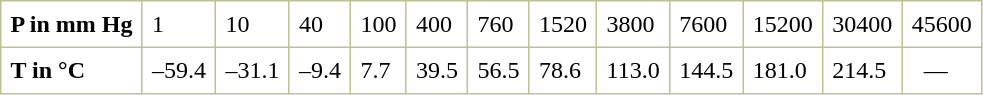<table border="1" cellspacing="0" cellpadding="6" style="margin: 0 0 0 0.5em; background: white; border-collapse: collapse; border-color: #C0C090;">
<tr>
<td><strong>P in mm Hg</strong></td>
<td>1</td>
<td>10</td>
<td>40</td>
<td>100</td>
<td>400</td>
<td>760</td>
<td>1520</td>
<td>3800</td>
<td>7600</td>
<td>15200</td>
<td>30400</td>
<td>45600</td>
</tr>
<tr>
<td><strong>T in °C</strong></td>
<td>–59.4</td>
<td>–31.1</td>
<td>–9.4</td>
<td>7.7</td>
<td>39.5</td>
<td>56.5</td>
<td>78.6</td>
<td>113.0</td>
<td>144.5</td>
<td>181.0</td>
<td>214.5</td>
<td>  —</td>
</tr>
</table>
